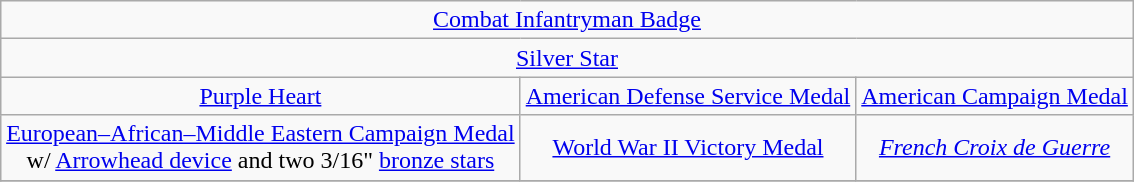<table class="wikitable" style="margin:1em auto; text-align:center;">
<tr>
<td colspan="3"><a href='#'>Combat Infantryman Badge</a></td>
</tr>
<tr>
<td colspan="3"><a href='#'>Silver Star</a></td>
</tr>
<tr>
<td><a href='#'>Purple Heart</a></td>
<td><a href='#'>American Defense Service Medal</a></td>
<td><a href='#'>American Campaign Medal</a></td>
</tr>
<tr>
<td><a href='#'>European–African–Middle Eastern Campaign Medal</a><br>w/ <a href='#'>Arrowhead device</a> and two 3/16" <a href='#'>bronze stars</a></td>
<td><a href='#'>World War II Victory Medal</a></td>
<td><em><a href='#'>French Croix de Guerre</a></em></td>
</tr>
<tr>
</tr>
</table>
